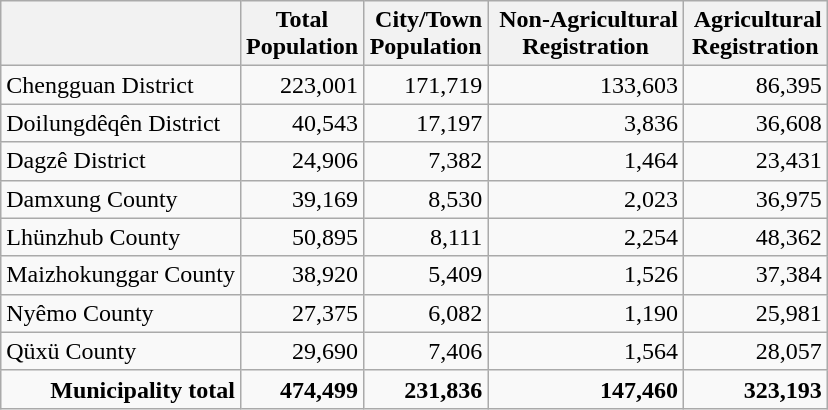<table class="wikitable sortable">
<tr>
<th></th>
<th>Total<br>Population</th>
<th> City/Town<br>Population</th>
<th> Non-Agricultural<br>Registration</th>
<th> Agricultural<br>Registration</th>
</tr>
<tr>
<td>Chengguan District</td>
<td style="text-align:right">223,001</td>
<td style="text-align:right">171,719</td>
<td style="text-align:right">133,603</td>
<td style="text-align:right">86,395</td>
</tr>
<tr>
<td>Doilungdêqên District</td>
<td style="text-align:right">40,543</td>
<td style="text-align:right">17,197</td>
<td style="text-align:right">3,836</td>
<td style="text-align:right">36,608</td>
</tr>
<tr>
<td>Dagzê District</td>
<td style="text-align:right">24,906</td>
<td style="text-align:right">7,382</td>
<td style="text-align:right">1,464</td>
<td style="text-align:right">23,431</td>
</tr>
<tr>
<td>Damxung County</td>
<td style="text-align:right">39,169</td>
<td style="text-align:right">8,530</td>
<td style="text-align:right">2,023</td>
<td style="text-align:right">36,975</td>
</tr>
<tr>
<td>Lhünzhub County</td>
<td style="text-align:right">50,895</td>
<td style="text-align:right">8,111</td>
<td style="text-align:right">2,254</td>
<td style="text-align:right">48,362</td>
</tr>
<tr>
<td>Maizhokunggar County</td>
<td style="text-align:right">38,920</td>
<td style="text-align:right">5,409</td>
<td style="text-align:right">1,526</td>
<td style="text-align:right">37,384</td>
</tr>
<tr>
<td>Nyêmo County</td>
<td style="text-align:right">27,375</td>
<td style="text-align:right">6,082</td>
<td style="text-align:right">1,190</td>
<td style="text-align:right">25,981</td>
</tr>
<tr>
<td>Qüxü County</td>
<td style="text-align:right">29,690</td>
<td style="text-align:right">7,406</td>
<td style="text-align:right">1,564</td>
<td style="text-align:right">28,057</td>
</tr>
<tr>
<td style="text-align:right"><strong>Municipality total</strong></td>
<td style="text-align:right"><strong>474,499</strong></td>
<td style="text-align:right"><strong>231,836</strong></td>
<td style="text-align:right"><strong>147,460</strong></td>
<td style="text-align:right"><strong>323,193</strong></td>
</tr>
</table>
